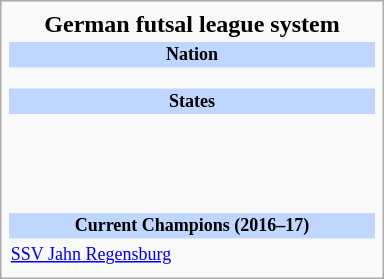<table class="infobox football" style="width: 16em;">
<tr>
<th style="font-size: 16px; text-align: center;">German futsal league system</th>
</tr>
<tr>
<td style="font-size: 12px; text-align: center; background: #BFD7FF;"><strong>Nation</strong></td>
</tr>
<tr>
<td style="font-size: 12px; text-align: center;"></td>
</tr>
<tr>
<td style="font-size: 11px; text-align: center; line-height: 15px;"></td>
</tr>
<tr>
<td style="font-size: 11px; line-height: 15px;"></td>
</tr>
<tr>
<td style="font-size: 12px; text-align: center; background: #BFD7FF;"><strong>States</strong></td>
</tr>
<tr>
<td style="font-size: 12px;"></td>
</tr>
<tr>
<td style="font-size: 12px;"></td>
</tr>
<tr>
<td style="font-size: 12px;"></td>
</tr>
<tr>
<td style="font-size: 12px;"></td>
</tr>
<tr>
<td style="font-size: 12px;"></td>
</tr>
<tr>
<td style="font-size: 12px;"></td>
</tr>
<tr>
<td style="font-size: 12px;"></td>
</tr>
<tr>
<td style="font-size: 12px;"></td>
</tr>
<tr>
<td style="font-size: 12px;"></td>
</tr>
<tr>
<td style="font-size: 12px;"></td>
</tr>
<tr>
<td style="font-size: 12px;"></td>
</tr>
<tr>
<td style="font-size: 12px;"></td>
</tr>
<tr>
<td style="font-size: 12px;"></td>
</tr>
<tr>
<td style="font-size: 12px;"></td>
</tr>
<tr>
<td style="font-size: 12px;"></td>
</tr>
<tr>
<td style="font-size: 12px;"></td>
</tr>
<tr>
<td style="font-size: 12px; background: #BFD7FF; text-align: center;"><strong>Current Champions (2016–17)</strong></td>
</tr>
<tr>
<td style="font-size: 12px;"><a href='#'>SSV Jahn Regensburg</a></td>
</tr>
<tr>
</tr>
</table>
